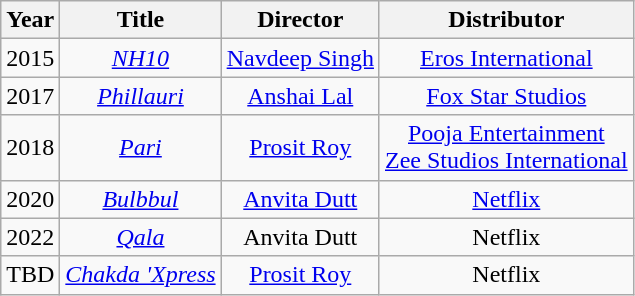<table class="wikitable sortable" style="text-align:center;">
<tr>
<th>Year</th>
<th>Title</th>
<th>Director</th>
<th>Distributor</th>
</tr>
<tr>
<td>2015</td>
<td><em><a href='#'>NH10</a></em></td>
<td><a href='#'>Navdeep Singh</a></td>
<td><a href='#'>Eros International</a></td>
</tr>
<tr>
<td>2017</td>
<td><em><a href='#'>Phillauri</a></em></td>
<td><a href='#'>Anshai Lal</a></td>
<td><a href='#'>Fox Star Studios</a></td>
</tr>
<tr>
<td>2018</td>
<td><em><a href='#'>Pari</a></em></td>
<td><a href='#'>Prosit Roy</a></td>
<td><a href='#'>Pooja Entertainment</a><br><a href='#'>Zee Studios International</a></td>
</tr>
<tr>
<td>2020</td>
<td><em><a href='#'>Bulbbul</a></em></td>
<td><a href='#'>Anvita Dutt</a></td>
<td><a href='#'>Netflix</a></td>
</tr>
<tr>
<td>2022</td>
<td><em><a href='#'>Qala</a></em></td>
<td>Anvita Dutt</td>
<td>Netflix</td>
</tr>
<tr>
<td>TBD</td>
<td><em><a href='#'>Chakda 'Xpress</a></em> </td>
<td><a href='#'>Prosit Roy</a></td>
<td>Netflix</td>
</tr>
</table>
